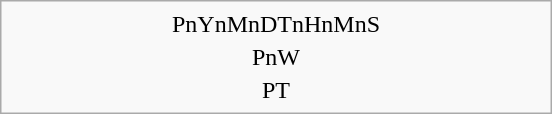<table class="infobox" style="text-align:center; width:23em">
<tr>
<td>PnYnMnDTnHnMnS</td>
</tr>
<tr>
<td>PnW</td>
</tr>
<tr>
<td>P<date>T<time></td>
</tr>
</table>
